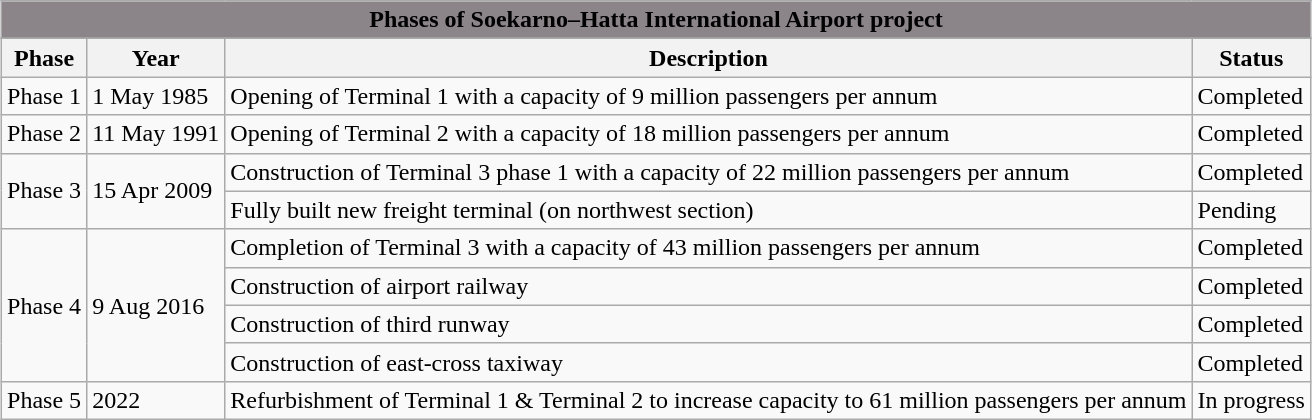<table class="wikitable" style="border: #999 solid 1px; text-align: lcenter; margin-bottom: 0; margin: 1em auto 1em auto">
<tr>
<th colspan="5" style="background: #8B8589;"><strong>Phases of Soekarno–Hatta International Airport project</strong></th>
</tr>
<tr style="font-weight:bold; background:#d3d3d3;">
</tr>
<tr>
<th>Phase</th>
<th>Year</th>
<th>Description</th>
<th>Status</th>
</tr>
<tr>
<td>Phase 1</td>
<td>1 May 1985</td>
<td>Opening of Terminal 1 with a capacity of 9 million passengers per annum</td>
<td>Completed</td>
</tr>
<tr>
<td>Phase 2</td>
<td>11 May 1991</td>
<td>Opening of Terminal 2 with a capacity of 18 million passengers per annum</td>
<td>Completed</td>
</tr>
<tr>
<td rowspan="2">Phase 3</td>
<td rowspan="2">15 Apr 2009</td>
<td>Construction of Terminal 3 phase 1 with a capacity of 22 million passengers per annum</td>
<td>Completed</td>
</tr>
<tr>
<td>Fully built new freight terminal (on northwest section)</td>
<td>Pending</td>
</tr>
<tr>
<td rowspan="4">Phase 4</td>
<td rowspan="4">9 Aug 2016</td>
<td>Completion of Terminal 3 with a capacity of 43 million passengers per annum</td>
<td>Completed</td>
</tr>
<tr>
<td>Construction of airport railway</td>
<td>Completed</td>
</tr>
<tr>
<td>Construction of third runway</td>
<td>Completed</td>
</tr>
<tr>
<td>Construction of east-cross taxiway</td>
<td>Completed</td>
</tr>
<tr>
<td>Phase 5</td>
<td>2022</td>
<td>Refurbishment of Terminal 1 & Terminal 2 to increase capacity to 61 million passengers per annum</td>
<td>In progress</td>
</tr>
</table>
